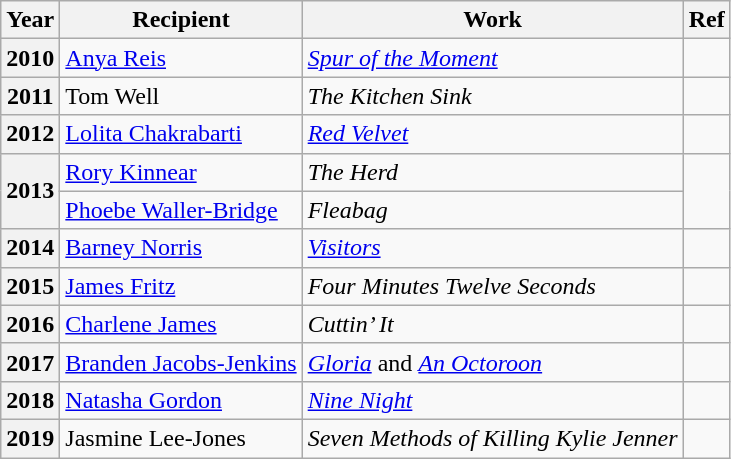<table class="wikitable">
<tr>
<th>Year</th>
<th>Recipient</th>
<th>Work</th>
<th>Ref</th>
</tr>
<tr>
<th>2010</th>
<td><a href='#'>Anya Reis</a></td>
<td><em><a href='#'>Spur of the Moment</a></em></td>
<td></td>
</tr>
<tr>
<th>2011</th>
<td>Tom Well</td>
<td><em>The Kitchen Sink</em></td>
<td></td>
</tr>
<tr>
<th>2012</th>
<td><a href='#'>Lolita Chakrabarti</a></td>
<td><em><a href='#'>Red Velvet</a></em></td>
<td></td>
</tr>
<tr>
<th rowspan="2">2013</th>
<td><a href='#'>Rory Kinnear</a></td>
<td><em>The Herd</em></td>
<td rowspan="2"></td>
</tr>
<tr>
<td><a href='#'>Phoebe Waller-Bridge</a></td>
<td><em>Fleabag</em></td>
</tr>
<tr>
<th>2014</th>
<td><a href='#'>Barney Norris</a></td>
<td><em><a href='#'>Visitors</a></em></td>
<td></td>
</tr>
<tr>
<th>2015</th>
<td><a href='#'>James Fritz</a></td>
<td><em>Four Minutes Twelve Seconds</em></td>
<td></td>
</tr>
<tr>
<th>2016</th>
<td><a href='#'>Charlene James</a></td>
<td><em>Cuttin’ It</em></td>
<td></td>
</tr>
<tr>
<th>2017</th>
<td><a href='#'>Branden Jacobs-Jenkins</a></td>
<td><em><a href='#'>Gloria</a></em> and <em><a href='#'>An Octoroon</a></em></td>
<td></td>
</tr>
<tr>
<th>2018</th>
<td><a href='#'>Natasha Gordon</a></td>
<td><em><a href='#'>Nine Night</a></em></td>
<td></td>
</tr>
<tr>
<th>2019</th>
<td>Jasmine Lee-Jones</td>
<td><em>Seven Methods of Killing Kylie Jenner</em></td>
<td></td>
</tr>
</table>
